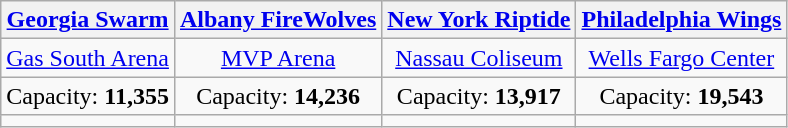<table class="wikitable" style="text-align:center">
<tr>
<th><a href='#'>Georgia Swarm</a></th>
<th><a href='#'>Albany FireWolves</a></th>
<th><a href='#'>New York Riptide</a></th>
<th><a href='#'>Philadelphia Wings</a></th>
</tr>
<tr>
<td><a href='#'>Gas South Arena</a></td>
<td><a href='#'>MVP Arena</a></td>
<td><a href='#'>Nassau Coliseum</a></td>
<td><a href='#'>Wells Fargo Center</a></td>
</tr>
<tr>
<td>Capacity: <strong>11,355</strong></td>
<td>Capacity: <strong>14,236</strong></td>
<td>Capacity: <strong>13,917</strong></td>
<td>Capacity: <strong>19,543</strong></td>
</tr>
<tr>
<td></td>
<td></td>
<td></td>
<td></td>
</tr>
</table>
